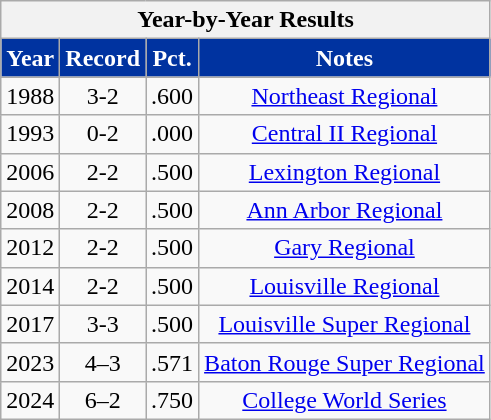<table class="wikitable sortable collapsible" style="text-align:center">
<tr>
<th colspan=6>Year-by-Year Results</th>
</tr>
<tr>
<th style="background: #0033A0; color:#FFFFFF;">Year</th>
<th style="background: #0033A0; color:#FFFFFF;">Record</th>
<th style="background: #0033A0; color:#FFFFFF;">Pct.</th>
<th style="background: #0033A0; color:#FFFFFF;">Notes</th>
</tr>
<tr>
<td>1988</td>
<td>3-2</td>
<td>.600</td>
<td><a href='#'>Northeast Regional</a></td>
</tr>
<tr>
<td>1993</td>
<td>0-2</td>
<td>.000</td>
<td><a href='#'>Central II Regional</a></td>
</tr>
<tr>
<td>2006</td>
<td>2-2</td>
<td>.500</td>
<td><a href='#'>Lexington Regional</a></td>
</tr>
<tr>
<td>2008</td>
<td>2-2</td>
<td>.500</td>
<td><a href='#'>Ann Arbor Regional</a></td>
</tr>
<tr>
<td>2012</td>
<td>2-2</td>
<td>.500</td>
<td><a href='#'>Gary Regional</a></td>
</tr>
<tr>
<td>2014</td>
<td>2-2</td>
<td>.500</td>
<td><a href='#'>Louisville Regional</a></td>
</tr>
<tr>
<td>2017</td>
<td>3-3</td>
<td>.500</td>
<td><a href='#'>Louisville Super Regional</a></td>
</tr>
<tr>
<td>2023</td>
<td>4–3</td>
<td>.571</td>
<td><a href='#'>Baton Rouge Super Regional</a></td>
</tr>
<tr>
<td>2024</td>
<td>6–2</td>
<td>.750</td>
<td><a href='#'>College World Series</a></td>
</tr>
</table>
